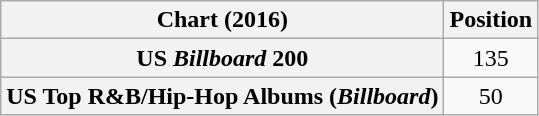<table class="wikitable sortable plainrowheaders" style="text-align:center">
<tr>
<th scope="col">Chart (2016)</th>
<th scope="col">Position</th>
</tr>
<tr>
<th scope="row">US <em>Billboard</em> 200</th>
<td>135</td>
</tr>
<tr>
<th scope="row">US Top R&B/Hip-Hop Albums (<em>Billboard</em>)</th>
<td>50</td>
</tr>
</table>
